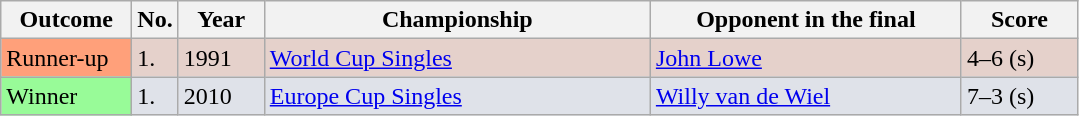<table class="sortable wikitable">
<tr>
<th width="80">Outcome</th>
<th width="20">No.</th>
<th width="50">Year</th>
<th style="width:250px;">Championship</th>
<th style="width:200px;">Opponent in the final</th>
<th width="70">Score</th>
</tr>
<tr style="background:#e5d1cb;">
<td style="background:#ffa07a;">Runner-up</td>
<td>1.</td>
<td>1991</td>
<td><a href='#'>World Cup Singles</a></td>
<td> <a href='#'>John Lowe</a></td>
<td>4–6 (s)</td>
</tr>
<tr style="background:#dfe2e9;">
<td style="background:#98FB98">Winner</td>
<td>1.</td>
<td>2010</td>
<td><a href='#'>Europe Cup Singles</a></td>
<td> <a href='#'>Willy van de Wiel</a></td>
<td>7–3 (s)</td>
</tr>
</table>
